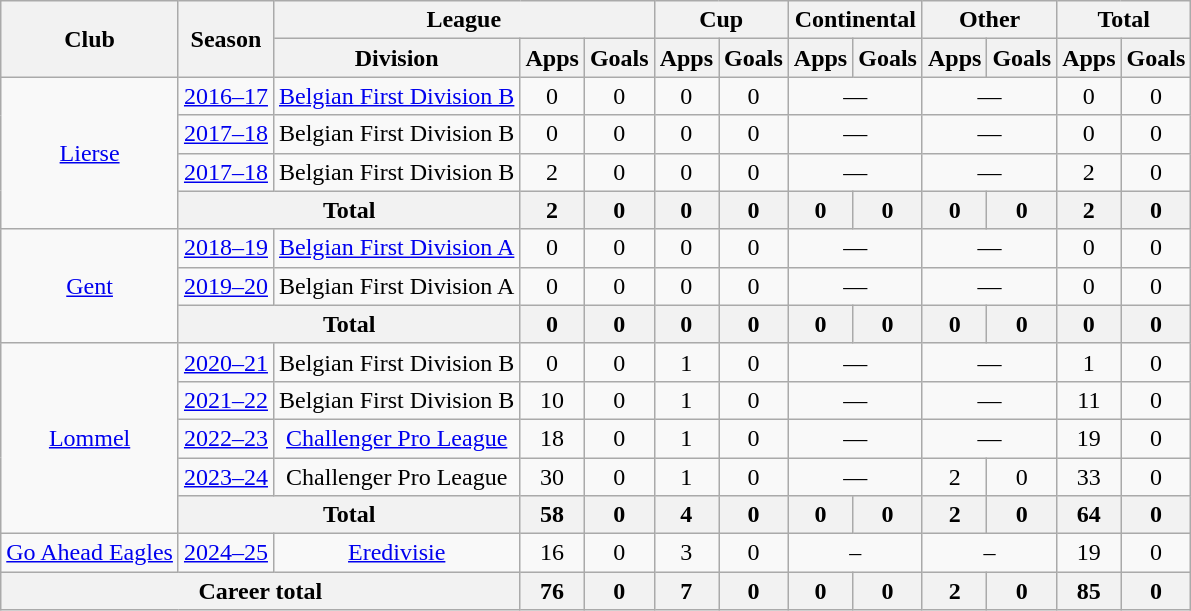<table class="wikitable" style="text-align:center">
<tr>
<th rowspan="2">Club</th>
<th rowspan="2">Season</th>
<th colspan="3">League</th>
<th colspan="2">Cup</th>
<th colspan="2">Continental</th>
<th colspan="2">Other</th>
<th colspan="2">Total</th>
</tr>
<tr>
<th>Division</th>
<th>Apps</th>
<th>Goals</th>
<th>Apps</th>
<th>Goals</th>
<th>Apps</th>
<th>Goals</th>
<th>Apps</th>
<th>Goals</th>
<th>Apps</th>
<th>Goals</th>
</tr>
<tr>
<td rowspan="4"><a href='#'>Lierse</a></td>
<td><a href='#'>2016–17</a></td>
<td><a href='#'>Belgian First Division B</a></td>
<td>0</td>
<td>0</td>
<td>0</td>
<td>0</td>
<td colspan="2">—</td>
<td colspan="2">—</td>
<td>0</td>
<td>0</td>
</tr>
<tr>
<td><a href='#'>2017–18</a></td>
<td>Belgian First Division B</td>
<td>0</td>
<td>0</td>
<td>0</td>
<td>0</td>
<td colspan="2">—</td>
<td colspan="2">—</td>
<td>0</td>
<td>0</td>
</tr>
<tr>
<td><a href='#'>2017–18</a></td>
<td>Belgian First Division B</td>
<td>2</td>
<td>0</td>
<td>0</td>
<td>0</td>
<td colspan="2">—</td>
<td colspan="2">—</td>
<td>2</td>
<td>0</td>
</tr>
<tr>
<th colspan="2">Total</th>
<th>2</th>
<th>0</th>
<th>0</th>
<th>0</th>
<th>0</th>
<th>0</th>
<th>0</th>
<th>0</th>
<th>2</th>
<th>0</th>
</tr>
<tr>
<td rowspan="3"><a href='#'>Gent</a></td>
<td><a href='#'>2018–19</a></td>
<td><a href='#'>Belgian First Division A</a></td>
<td>0</td>
<td>0</td>
<td>0</td>
<td>0</td>
<td colspan="2">—</td>
<td colspan="2">—</td>
<td>0</td>
<td>0</td>
</tr>
<tr>
<td><a href='#'>2019–20</a></td>
<td>Belgian First Division A</td>
<td>0</td>
<td>0</td>
<td>0</td>
<td>0</td>
<td colspan="2">—</td>
<td colspan="2">—</td>
<td>0</td>
<td>0</td>
</tr>
<tr>
<th colspan="2">Total</th>
<th>0</th>
<th>0</th>
<th>0</th>
<th>0</th>
<th>0</th>
<th>0</th>
<th>0</th>
<th>0</th>
<th>0</th>
<th>0</th>
</tr>
<tr>
<td rowspan="5"><a href='#'>Lommel</a></td>
<td><a href='#'>2020–21</a></td>
<td>Belgian First Division B</td>
<td>0</td>
<td>0</td>
<td>1</td>
<td>0</td>
<td colspan="2">—</td>
<td colspan="2">—</td>
<td>1</td>
<td>0</td>
</tr>
<tr>
<td><a href='#'>2021–22</a></td>
<td>Belgian First Division B</td>
<td>10</td>
<td>0</td>
<td>1</td>
<td>0</td>
<td colspan="2">—</td>
<td colspan="2">—</td>
<td>11</td>
<td>0</td>
</tr>
<tr>
<td><a href='#'>2022–23</a></td>
<td><a href='#'>Challenger Pro League</a></td>
<td>18</td>
<td>0</td>
<td>1</td>
<td>0</td>
<td colspan="2">—</td>
<td colspan="2">—</td>
<td>19</td>
<td>0</td>
</tr>
<tr>
<td><a href='#'>2023–24</a></td>
<td>Challenger Pro League</td>
<td>30</td>
<td>0</td>
<td>1</td>
<td>0</td>
<td colspan="2">—</td>
<td>2</td>
<td>0</td>
<td>33</td>
<td>0</td>
</tr>
<tr>
<th colspan="2">Total</th>
<th>58</th>
<th>0</th>
<th>4</th>
<th>0</th>
<th>0</th>
<th>0</th>
<th>2</th>
<th>0</th>
<th>64</th>
<th>0</th>
</tr>
<tr>
<td><a href='#'>Go Ahead Eagles</a></td>
<td><a href='#'>2024–25</a></td>
<td><a href='#'>Eredivisie</a></td>
<td>16</td>
<td>0</td>
<td>3</td>
<td>0</td>
<td colspan=2>–</td>
<td colspan=2>–</td>
<td>19</td>
<td>0</td>
</tr>
<tr>
<th colspan="3">Career total</th>
<th>76</th>
<th>0</th>
<th>7</th>
<th>0</th>
<th>0</th>
<th>0</th>
<th>2</th>
<th>0</th>
<th>85</th>
<th>0</th>
</tr>
</table>
